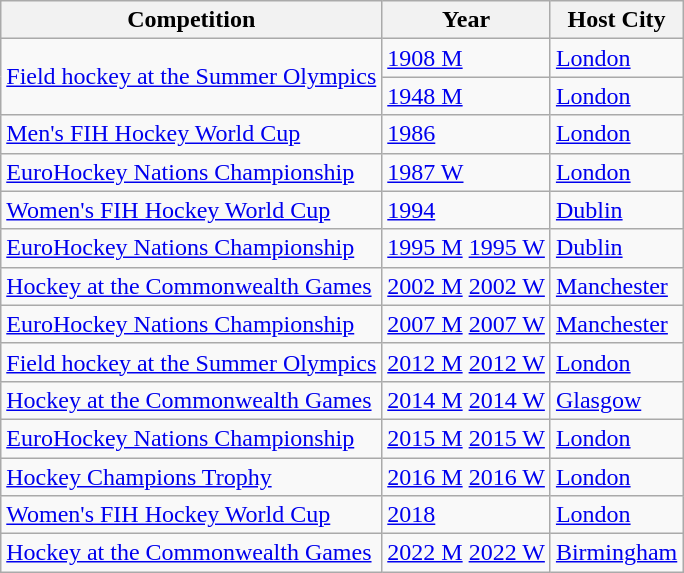<table class="wikitable">
<tr>
<th>Competition</th>
<th>Year</th>
<th>Host City</th>
</tr>
<tr>
<td rowspan="2"><a href='#'>Field hockey at the Summer Olympics</a></td>
<td><a href='#'>1908 M</a></td>
<td> <a href='#'>London</a></td>
</tr>
<tr>
<td><a href='#'>1948 M</a></td>
<td> <a href='#'>London</a></td>
</tr>
<tr>
<td><a href='#'>Men's FIH Hockey World Cup</a></td>
<td><a href='#'>1986</a></td>
<td> <a href='#'>London</a></td>
</tr>
<tr>
<td><a href='#'>EuroHockey Nations Championship</a></td>
<td><a href='#'>1987 W</a></td>
<td> <a href='#'>London</a></td>
</tr>
<tr>
<td><a href='#'>Women's FIH Hockey World Cup</a></td>
<td><a href='#'>1994</a></td>
<td> <a href='#'>Dublin</a></td>
</tr>
<tr>
<td><a href='#'>EuroHockey Nations Championship</a></td>
<td><a href='#'>1995 M</a> <a href='#'>1995 W</a></td>
<td> <a href='#'>Dublin</a></td>
</tr>
<tr>
<td><a href='#'>Hockey at the Commonwealth Games</a></td>
<td><a href='#'>2002 M</a> <a href='#'>2002 W</a></td>
<td> <a href='#'>Manchester</a></td>
</tr>
<tr>
<td><a href='#'>EuroHockey Nations Championship</a></td>
<td><a href='#'>2007 M</a> <a href='#'>2007 W</a></td>
<td> <a href='#'>Manchester</a></td>
</tr>
<tr>
<td><a href='#'>Field hockey at the Summer Olympics</a></td>
<td><a href='#'>2012 M</a> <a href='#'>2012 W</a></td>
<td> <a href='#'>London</a></td>
</tr>
<tr>
<td><a href='#'>Hockey at the Commonwealth Games</a></td>
<td><a href='#'>2014 M</a> <a href='#'>2014 W</a></td>
<td> <a href='#'>Glasgow</a></td>
</tr>
<tr>
<td><a href='#'>EuroHockey Nations Championship</a></td>
<td><a href='#'>2015 M</a> <a href='#'>2015 W</a></td>
<td> <a href='#'>London</a></td>
</tr>
<tr>
<td><a href='#'>Hockey Champions Trophy</a></td>
<td><a href='#'>2016 M</a> <a href='#'>2016 W</a></td>
<td> <a href='#'>London</a></td>
</tr>
<tr>
<td><a href='#'>Women's FIH Hockey World Cup</a></td>
<td><a href='#'>2018</a></td>
<td> <a href='#'>London</a></td>
</tr>
<tr>
<td><a href='#'>Hockey at the Commonwealth Games</a></td>
<td><a href='#'>2022 M</a> <a href='#'>2022 W</a></td>
<td> <a href='#'>Birmingham</a></td>
</tr>
</table>
